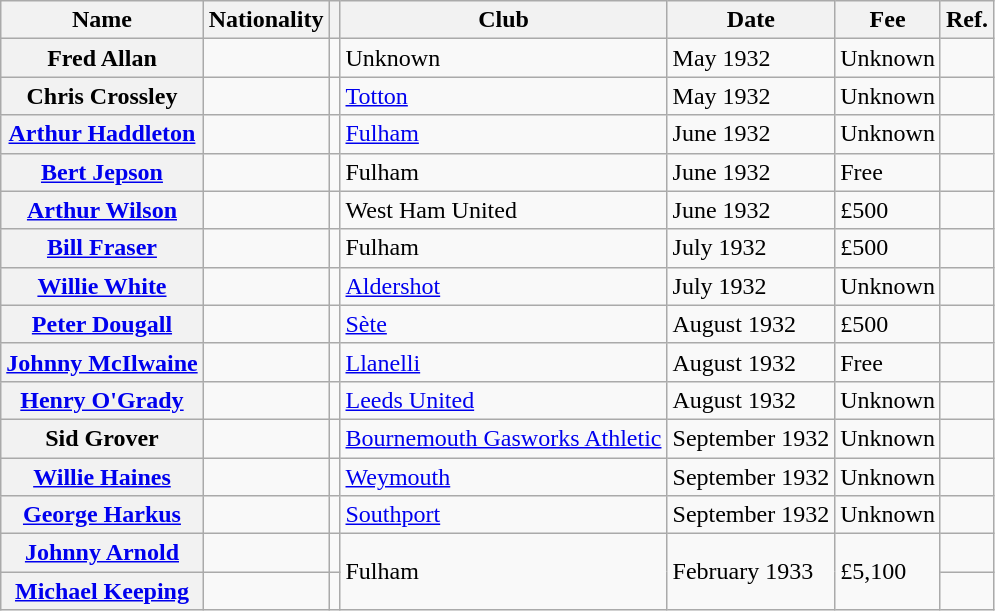<table class="wikitable plainrowheaders">
<tr>
<th scope="col">Name</th>
<th scope="col">Nationality</th>
<th scope="col"></th>
<th scope="col">Club</th>
<th scope="col">Date</th>
<th scope="col">Fee</th>
<th scope="col">Ref.</th>
</tr>
<tr>
<th scope="row">Fred Allan</th>
<td></td>
<td align="center"></td>
<td>Unknown</td>
<td>May 1932</td>
<td>Unknown</td>
<td align="center"></td>
</tr>
<tr>
<th scope="row">Chris Crossley</th>
<td></td>
<td align="center"></td>
<td> <a href='#'>Totton</a></td>
<td>May 1932</td>
<td>Unknown</td>
<td align="center"></td>
</tr>
<tr>
<th scope="row"><a href='#'>Arthur Haddleton</a></th>
<td></td>
<td align="center"></td>
<td> <a href='#'>Fulham</a></td>
<td>June 1932</td>
<td>Unknown</td>
<td align="center"></td>
</tr>
<tr>
<th scope="row"><a href='#'>Bert Jepson</a></th>
<td></td>
<td align="center"></td>
<td> Fulham</td>
<td>June 1932</td>
<td>Free</td>
<td align="center"></td>
</tr>
<tr>
<th scope="row"><a href='#'>Arthur Wilson</a></th>
<td></td>
<td align="center"></td>
<td> West Ham United</td>
<td>June 1932</td>
<td>£500</td>
<td align="center"></td>
</tr>
<tr>
<th scope="row"><a href='#'>Bill Fraser</a></th>
<td></td>
<td align="center"></td>
<td> Fulham</td>
<td>July 1932</td>
<td>£500</td>
<td align="center"></td>
</tr>
<tr>
<th scope="row"><a href='#'>Willie White</a></th>
<td></td>
<td align="center"></td>
<td> <a href='#'>Aldershot</a></td>
<td>July 1932</td>
<td>Unknown</td>
<td align="center"></td>
</tr>
<tr>
<th scope="row"><a href='#'>Peter Dougall</a></th>
<td></td>
<td align="center"></td>
<td> <a href='#'>Sète</a></td>
<td>August 1932</td>
<td>£500</td>
<td align="center"></td>
</tr>
<tr>
<th scope="row"><a href='#'>Johnny McIlwaine</a></th>
<td></td>
<td align="center"></td>
<td> <a href='#'>Llanelli</a></td>
<td>August 1932</td>
<td>Free</td>
<td align="center"></td>
</tr>
<tr>
<th scope="row"><a href='#'>Henry O'Grady</a></th>
<td></td>
<td align="center"></td>
<td> <a href='#'>Leeds United</a></td>
<td>August 1932</td>
<td>Unknown</td>
<td align="center"></td>
</tr>
<tr>
<th scope="row">Sid Grover</th>
<td></td>
<td align="center"></td>
<td> <a href='#'>Bournemouth Gasworks Athletic</a></td>
<td>September 1932</td>
<td>Unknown</td>
<td align="center"></td>
</tr>
<tr>
<th scope="row"><a href='#'>Willie Haines</a></th>
<td></td>
<td align="center"></td>
<td> <a href='#'>Weymouth</a></td>
<td>September 1932</td>
<td>Unknown</td>
<td align="center"></td>
</tr>
<tr>
<th scope="row"><a href='#'>George Harkus</a></th>
<td></td>
<td align="center"></td>
<td> <a href='#'>Southport</a></td>
<td>September 1932</td>
<td>Unknown</td>
<td align="center"></td>
</tr>
<tr>
<th scope="row"><a href='#'>Johnny Arnold</a></th>
<td></td>
<td align="center"></td>
<td rowspan="2"> Fulham</td>
<td rowspan="2">February 1933</td>
<td rowspan="2">£5,100</td>
<td align="center"></td>
</tr>
<tr>
<th scope="row"><a href='#'>Michael Keeping</a></th>
<td></td>
<td align="center"></td>
<td align="center"></td>
</tr>
</table>
